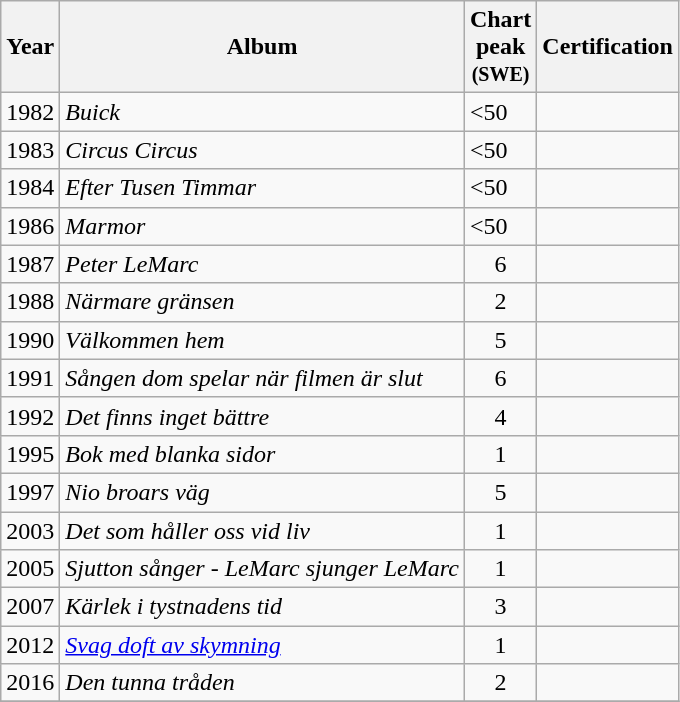<table class="wikitable">
<tr>
<th>Year</th>
<th>Album</th>
<th>Chart <br>peak<br><small>(SWE)<br></small></th>
<th>Certification</th>
</tr>
<tr>
<td>1982</td>
<td><em>Buick</em></td>
<td><50</td>
<td></td>
</tr>
<tr>
<td>1983</td>
<td><em>Circus Circus</em></td>
<td><50</td>
<td></td>
</tr>
<tr>
<td>1984</td>
<td><em>Efter Tusen Timmar</em></td>
<td><50</td>
<td></td>
</tr>
<tr>
<td>1986</td>
<td><em>Marmor</em></td>
<td><50</td>
<td></td>
</tr>
<tr>
<td>1987</td>
<td><em>Peter LeMarc</em></td>
<td style="text-align:center;">6</td>
<td></td>
</tr>
<tr>
<td>1988</td>
<td><em>Närmare gränsen</em></td>
<td style="text-align:center;">2</td>
<td></td>
</tr>
<tr>
<td>1990</td>
<td><em>Välkommen hem</em></td>
<td style="text-align:center;">5</td>
<td></td>
</tr>
<tr>
<td>1991</td>
<td><em>Sången dom spelar när filmen är slut</em></td>
<td style="text-align:center;">6</td>
<td></td>
</tr>
<tr>
<td>1992</td>
<td><em>Det finns inget bättre</em></td>
<td style="text-align:center;">4</td>
<td></td>
</tr>
<tr>
<td>1995</td>
<td><em>Bok med blanka sidor</em></td>
<td style="text-align:center;">1</td>
<td></td>
</tr>
<tr>
<td>1997</td>
<td><em>Nio broars väg</em></td>
<td style="text-align:center;">5</td>
<td></td>
</tr>
<tr>
<td>2003</td>
<td><em>Det som håller oss vid liv</em></td>
<td style="text-align:center;">1</td>
<td></td>
</tr>
<tr>
<td>2005</td>
<td><em>Sjutton sånger - LeMarc sjunger LeMarc</em></td>
<td style="text-align:center;">1</td>
<td></td>
</tr>
<tr>
<td>2007</td>
<td><em>Kärlek i tystnadens tid</em></td>
<td style="text-align:center;">3</td>
<td></td>
</tr>
<tr>
<td>2012</td>
<td><em><a href='#'>Svag doft av skymning</a></em> <br></td>
<td style="text-align:center;">1</td>
<td></td>
</tr>
<tr>
<td>2016</td>
<td><em>Den tunna tråden</em></td>
<td style="text-align:center;">2<br></td>
<td></td>
</tr>
<tr>
</tr>
</table>
